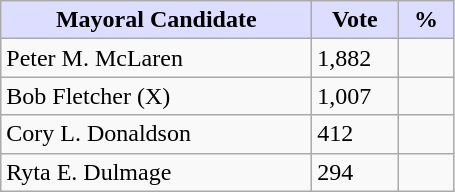<table class="wikitable">
<tr>
<th style="background:#ddf; width:200px;">Mayoral Candidate  </th>
<th style="background:#ddf; width:50px;">Vote</th>
<th style="background:#ddf; width:30px;">%</th>
</tr>
<tr>
<td>Peter M. McLaren</td>
<td>1,882</td>
<td></td>
</tr>
<tr>
<td>Bob Fletcher (X)</td>
<td>1,007</td>
<td></td>
</tr>
<tr>
<td>Cory L. Donaldson</td>
<td>412</td>
<td></td>
</tr>
<tr>
<td>Ryta E. Dulmage</td>
<td>294</td>
<td></td>
</tr>
</table>
